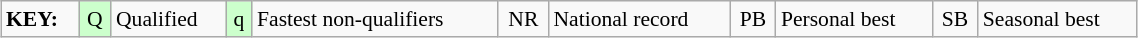<table class="wikitable" style="margin:0.5em auto; font-size:90%;position:relative;" width=60%>
<tr>
<td><strong>KEY:</strong></td>
<td bgcolor=ccffcc align=center>Q</td>
<td>Qualified</td>
<td bgcolor=ccffcc align=center>q</td>
<td>Fastest non-qualifiers</td>
<td align=center>NR</td>
<td>National record</td>
<td align=center>PB</td>
<td>Personal best</td>
<td align=center>SB</td>
<td>Seasonal best</td>
</tr>
</table>
